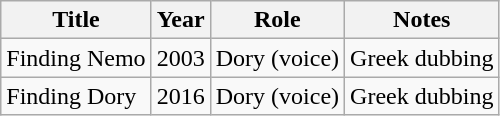<table class="wikitable">
<tr>
<th>Title</th>
<th>Year</th>
<th>Role</th>
<th>Notes</th>
</tr>
<tr>
<td>Finding Nemo</td>
<td>2003</td>
<td>Dory (voice)</td>
<td>Greek dubbing</td>
</tr>
<tr>
<td>Finding Dory</td>
<td>2016</td>
<td>Dory (voice)</td>
<td>Greek dubbing</td>
</tr>
</table>
